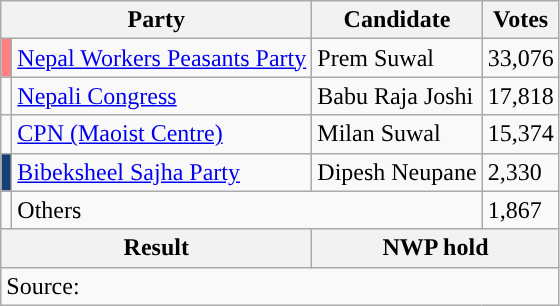<table class="wikitable">
<tr>
<th colspan="2">Party</th>
<th>Candidate</th>
<th>Votes</th>
</tr>
<tr>
<td style="background-color:#FF8080"></td>
<td><a href='#'>Nepal Workers Peasants Party</a></td>
<td>Prem Suwal</td>
<td>33,076</td>
</tr>
<tr>
<td style="background-color:"></td>
<td><a href='#'>Nepali Congress</a></td>
<td>Babu Raja Joshi</td>
<td>17,818</td>
</tr>
<tr>
<td style="background-color:"></td>
<td><a href='#'>CPN (Maoist Centre)</a></td>
<td>Milan Suwal</td>
<td>15,374</td>
</tr>
<tr>
<td style="background-color:#183F73"></td>
<td><a href='#'>Bibeksheel Sajha Party</a></td>
<td>Dipesh Neupane</td>
<td>2,330</td>
</tr>
<tr>
<td></td>
<td colspan="2">Others</td>
<td>1,867</td>
</tr>
<tr>
<th colspan="2">Result</th>
<th colspan="2">NWP hold</th>
</tr>
<tr>
<td colspan="4">Source: </td>
</tr>
</table>
